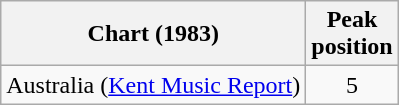<table class="wikitable">
<tr>
<th align="left">Chart (1983)</th>
<th align="left">Peak<br>position</th>
</tr>
<tr>
<td align="left">Australia (<a href='#'>Kent Music Report</a>)</td>
<td style="text-align:center;">5</td>
</tr>
</table>
